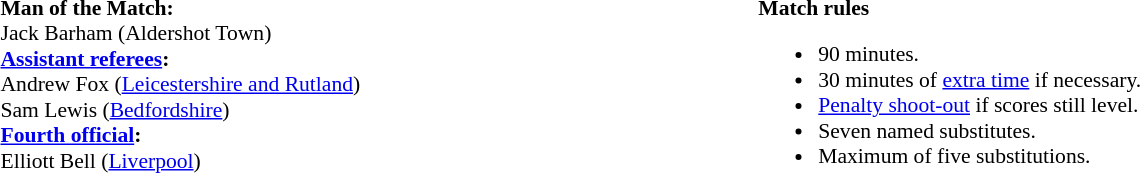<table style="width:100%; font-size:90%;">
<tr>
<td style="width:40%; vertical-align:top;"><br><strong>Man of the Match:</strong>
<br>Jack Barham (Aldershot Town)<br><strong><a href='#'>Assistant referees</a>:</strong>
<br>Andrew Fox (<a href='#'>Leicestershire and Rutland</a>)
<br>Sam Lewis (<a href='#'>Bedfordshire</a>)
<br><strong><a href='#'>Fourth official</a>:</strong>
<br>Elliott Bell (<a href='#'>Liverpool</a>)</td>
<td style="width:60%; vertical-align:top;"><br><strong>Match rules</strong><ul><li>90 minutes.</li><li>30 minutes of <a href='#'>extra time</a> if necessary.</li><li><a href='#'>Penalty shoot-out</a> if scores still level.</li><li>Seven named substitutes.</li><li>Maximum of five substitutions.</li></ul></td>
</tr>
</table>
